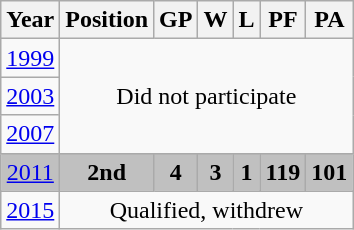<table class="wikitable" style="text-align: center;">
<tr>
<th>Year</th>
<th>Position</th>
<th>GP</th>
<th>W</th>
<th>L</th>
<th>PF</th>
<th>PA</th>
</tr>
<tr>
<td> <a href='#'>1999</a></td>
<td colspan=6 rowspan=3>Did not participate</td>
</tr>
<tr>
<td> <a href='#'>2003</a></td>
</tr>
<tr>
<td> <a href='#'>2007</a></td>
</tr>
<tr bgcolor=silver>
<td> <a href='#'>2011</a></td>
<td><strong>2nd</strong></td>
<td><strong>4</strong></td>
<td><strong>3</strong></td>
<td><strong>1</strong></td>
<td><strong>119</strong></td>
<td><strong>101</strong></td>
</tr>
<tr>
<td> <a href='#'>2015</a></td>
<td colspan=6>Qualified, withdrew</td>
</tr>
</table>
